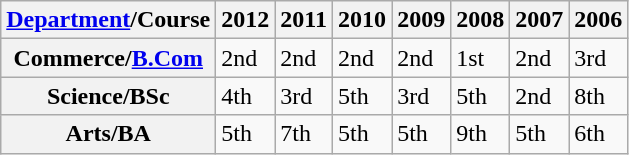<table class="wikitable">
<tr>
<th><a href='#'>Department</a>/Course</th>
<th>2012</th>
<th>2011</th>
<th>2010</th>
<th>2009</th>
<th>2008</th>
<th>2007</th>
<th>2006</th>
</tr>
<tr>
<th>Commerce/<a href='#'>B.Com</a></th>
<td>2nd</td>
<td>2nd</td>
<td>2nd</td>
<td>2nd</td>
<td>1st</td>
<td>2nd</td>
<td>3rd</td>
</tr>
<tr>
<th>Science/BSc</th>
<td>4th</td>
<td>3rd</td>
<td>5th</td>
<td>3rd</td>
<td>5th</td>
<td>2nd</td>
<td>8th</td>
</tr>
<tr>
<th>Arts/BA</th>
<td>5th</td>
<td>7th</td>
<td>5th</td>
<td>5th</td>
<td>9th</td>
<td>5th</td>
<td>6th</td>
</tr>
</table>
